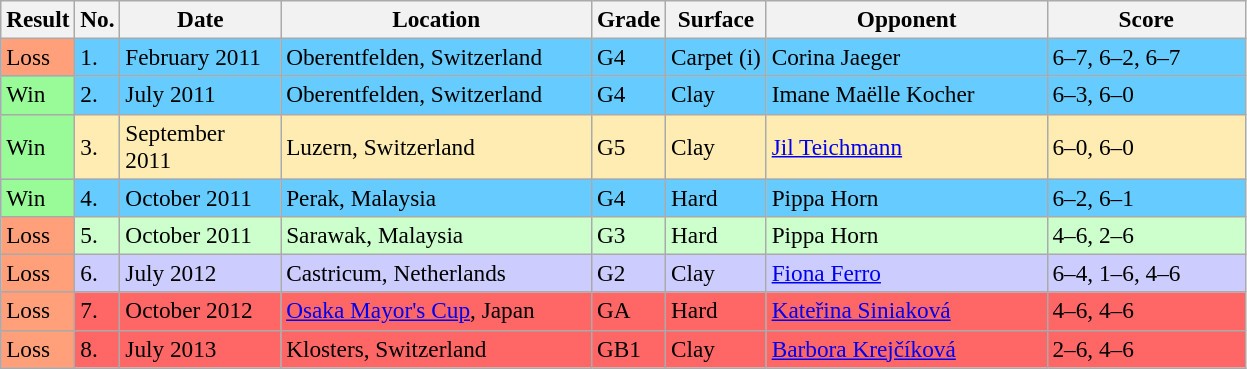<table class="wikitable" style="font-size:97%">
<tr>
<th>Result</th>
<th>No.</th>
<th width="100">Date</th>
<th width="200">Location</th>
<th>Grade</th>
<th>Surface</th>
<th width="180">Opponent</th>
<th width="125">Score</th>
</tr>
<tr bgcolor="#66CCFF">
<td bgcolor="#ffa07a">Loss</td>
<td>1.</td>
<td>February 2011</td>
<td>Oberentfelden, Switzerland</td>
<td>G4</td>
<td>Carpet (i)</td>
<td>Corina Jaeger</td>
<td>6–7, 6–2, 6–7</td>
</tr>
<tr bgcolor="#66CCFF">
<td bgcolor="#98fb98">Win</td>
<td>2.</td>
<td>July 2011</td>
<td>Oberentfelden, Switzerland</td>
<td>G4</td>
<td>Clay</td>
<td>Imane Maëlle Kocher</td>
<td>6–3, 6–0</td>
</tr>
<tr bgcolor="#ffecb2">
<td bgcolor="#98fb98">Win</td>
<td>3.</td>
<td>September 2011</td>
<td>Luzern, Switzerland</td>
<td>G5</td>
<td>Clay</td>
<td><a href='#'>Jil Teichmann</a></td>
<td>6–0, 6–0</td>
</tr>
<tr bgcolor="#66CCFF">
<td bgcolor="#98fb98">Win</td>
<td>4.</td>
<td>October 2011</td>
<td>Perak, Malaysia</td>
<td>G4</td>
<td>Hard</td>
<td>Pippa Horn</td>
<td>6–2, 6–1</td>
</tr>
<tr bgcolor="#CCFFCC">
<td bgcolor="#ffa07a">Loss</td>
<td>5.</td>
<td>October 2011</td>
<td>Sarawak, Malaysia</td>
<td>G3</td>
<td>Hard</td>
<td>Pippa Horn</td>
<td>4–6, 2–6</td>
</tr>
<tr bgcolor="#ccccff">
<td bgcolor="#ffa07a">Loss</td>
<td>6.</td>
<td>July 2012</td>
<td>Castricum, Netherlands</td>
<td>G2</td>
<td>Clay</td>
<td><a href='#'>Fiona Ferro</a></td>
<td>6–4, 1–6, 4–6</td>
</tr>
<tr bgcolor="#FF6666">
<td bgcolor="#ffa07a">Loss</td>
<td>7.</td>
<td>October 2012</td>
<td><a href='#'>Osaka Mayor's Cup</a>, Japan</td>
<td>GA</td>
<td>Hard</td>
<td><a href='#'>Kateřina Siniaková</a></td>
<td>4–6, 4–6</td>
</tr>
<tr bgcolor="#FF6666">
<td bgcolor="#ffa07a">Loss</td>
<td>8.</td>
<td>July 2013</td>
<td>Klosters, Switzerland</td>
<td>GB1</td>
<td>Clay</td>
<td><a href='#'>Barbora Krejčíková</a></td>
<td>2–6, 4–6</td>
</tr>
</table>
